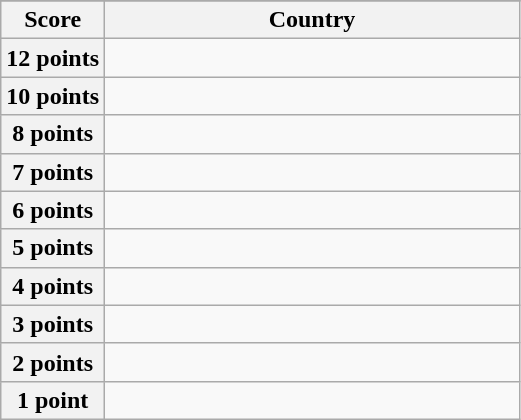<table class="wikitable">
<tr>
</tr>
<tr>
<th scope="col" width="20%">Score</th>
<th scope="col">Country</th>
</tr>
<tr>
<th scope="row">12 points</th>
<td></td>
</tr>
<tr>
<th scope="row">10 points</th>
<td></td>
</tr>
<tr>
<th scope="row">8 points</th>
<td></td>
</tr>
<tr>
<th scope="row">7 points</th>
<td></td>
</tr>
<tr>
<th scope="row">6 points</th>
<td></td>
</tr>
<tr>
<th scope="row">5 points</th>
<td></td>
</tr>
<tr>
<th scope="row">4 points</th>
<td></td>
</tr>
<tr>
<th scope="row">3 points</th>
<td></td>
</tr>
<tr>
<th scope="row">2 points</th>
<td></td>
</tr>
<tr>
<th scope="row">1 point</th>
<td></td>
</tr>
</table>
